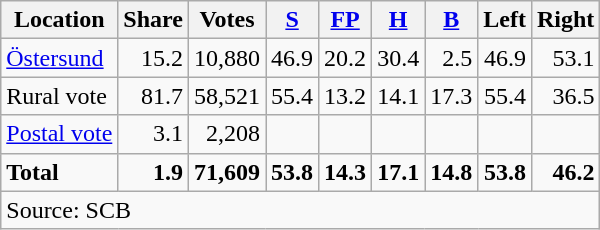<table class="wikitable sortable" style=text-align:right>
<tr>
<th>Location</th>
<th>Share</th>
<th>Votes</th>
<th><a href='#'>S</a></th>
<th><a href='#'>FP</a></th>
<th><a href='#'>H</a></th>
<th><a href='#'>B</a></th>
<th>Left</th>
<th>Right</th>
</tr>
<tr>
<td align=left><a href='#'>Östersund</a></td>
<td>15.2</td>
<td>10,880</td>
<td>46.9</td>
<td>20.2</td>
<td>30.4</td>
<td>2.5</td>
<td>46.9</td>
<td>53.1</td>
</tr>
<tr>
<td align=left>Rural vote</td>
<td>81.7</td>
<td>58,521</td>
<td>55.4</td>
<td>13.2</td>
<td>14.1</td>
<td>17.3</td>
<td>55.4</td>
<td>36.5</td>
</tr>
<tr>
<td align=left><a href='#'>Postal vote</a></td>
<td>3.1</td>
<td>2,208</td>
<td></td>
<td></td>
<td></td>
<td></td>
<td></td>
<td></td>
</tr>
<tr>
<td align=left><strong>Total</strong></td>
<td><strong>1.9</strong></td>
<td><strong>71,609</strong></td>
<td><strong>53.8</strong></td>
<td><strong>14.3</strong></td>
<td><strong>17.1</strong></td>
<td><strong>14.8</strong></td>
<td><strong>53.8</strong></td>
<td><strong>46.2</strong></td>
</tr>
<tr>
<td align=left colspan=9>Source: SCB </td>
</tr>
</table>
